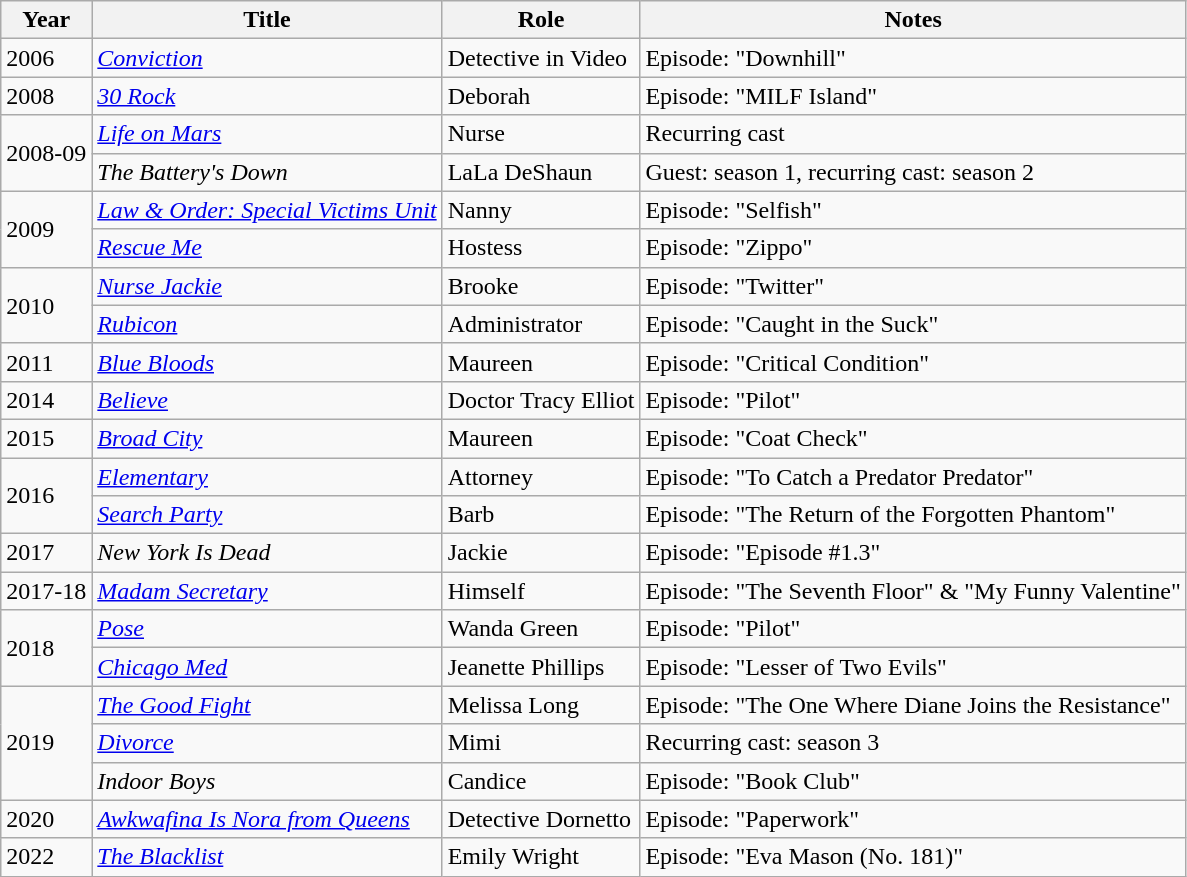<table class="wikitable plainrowheaders sortable" style="margin-right: 0;">
<tr>
<th scope="col">Year</th>
<th scope="col">Title</th>
<th scope="col">Role</th>
<th scope="col" class="unsortable">Notes</th>
</tr>
<tr>
<td>2006</td>
<td><em><a href='#'>Conviction</a></em></td>
<td>Detective in Video</td>
<td>Episode: "Downhill"</td>
</tr>
<tr>
<td>2008</td>
<td><em><a href='#'>30 Rock</a></em></td>
<td>Deborah</td>
<td>Episode: "MILF Island"</td>
</tr>
<tr>
<td rowspan=2>2008-09</td>
<td><em><a href='#'>Life on Mars</a></em></td>
<td>Nurse</td>
<td>Recurring cast</td>
</tr>
<tr>
<td><em>The Battery's Down</em></td>
<td>LaLa DeShaun</td>
<td>Guest: season 1, recurring cast: season 2</td>
</tr>
<tr>
<td rowspan=2>2009</td>
<td><em><a href='#'>Law & Order: Special Victims Unit</a></em></td>
<td>Nanny</td>
<td>Episode: "Selfish"</td>
</tr>
<tr>
<td><em><a href='#'>Rescue Me</a></em></td>
<td>Hostess</td>
<td>Episode: "Zippo"</td>
</tr>
<tr>
<td rowspan=2>2010</td>
<td><em><a href='#'>Nurse Jackie</a></em></td>
<td>Brooke</td>
<td>Episode: "Twitter"</td>
</tr>
<tr>
<td><em><a href='#'>Rubicon</a></em></td>
<td>Administrator</td>
<td>Episode: "Caught in the Suck"</td>
</tr>
<tr>
<td>2011</td>
<td><em><a href='#'>Blue Bloods</a></em></td>
<td>Maureen</td>
<td>Episode: "Critical Condition"</td>
</tr>
<tr>
<td>2014</td>
<td><em><a href='#'>Believe</a></em></td>
<td>Doctor Tracy Elliot</td>
<td>Episode: "Pilot"</td>
</tr>
<tr>
<td>2015</td>
<td><em><a href='#'>Broad City</a></em></td>
<td>Maureen</td>
<td>Episode: "Coat Check"</td>
</tr>
<tr>
<td rowspan=2>2016</td>
<td><em><a href='#'>Elementary</a></em></td>
<td>Attorney</td>
<td>Episode: "To Catch a Predator Predator"</td>
</tr>
<tr>
<td><em><a href='#'>Search Party</a></em></td>
<td>Barb</td>
<td>Episode: "The Return of the Forgotten Phantom"</td>
</tr>
<tr>
<td>2017</td>
<td><em>New York Is Dead</em></td>
<td>Jackie</td>
<td>Episode: "Episode #1.3"</td>
</tr>
<tr>
<td>2017-18</td>
<td><em><a href='#'>Madam Secretary</a></em></td>
<td>Himself</td>
<td>Episode: "The Seventh Floor" & "My Funny Valentine"</td>
</tr>
<tr>
<td rowspan=2>2018</td>
<td><em><a href='#'>Pose</a></em></td>
<td>Wanda Green</td>
<td>Episode: "Pilot"</td>
</tr>
<tr>
<td><em><a href='#'>Chicago Med</a></em></td>
<td>Jeanette Phillips</td>
<td>Episode: "Lesser of Two Evils"</td>
</tr>
<tr>
<td rowspan=3>2019</td>
<td><em><a href='#'>The Good Fight</a></em></td>
<td>Melissa Long</td>
<td>Episode: "The One Where Diane Joins the Resistance"</td>
</tr>
<tr>
<td><em><a href='#'>Divorce</a></em></td>
<td>Mimi</td>
<td>Recurring cast: season 3</td>
</tr>
<tr>
<td><em>Indoor Boys</em></td>
<td>Candice</td>
<td>Episode: "Book Club"</td>
</tr>
<tr>
<td>2020</td>
<td><em><a href='#'>Awkwafina Is Nora from Queens</a></em></td>
<td>Detective Dornetto</td>
<td>Episode: "Paperwork"</td>
</tr>
<tr>
<td>2022</td>
<td><em><a href='#'>The Blacklist</a></em></td>
<td>Emily Wright</td>
<td>Episode: "Eva Mason (No. 181)"</td>
</tr>
</table>
